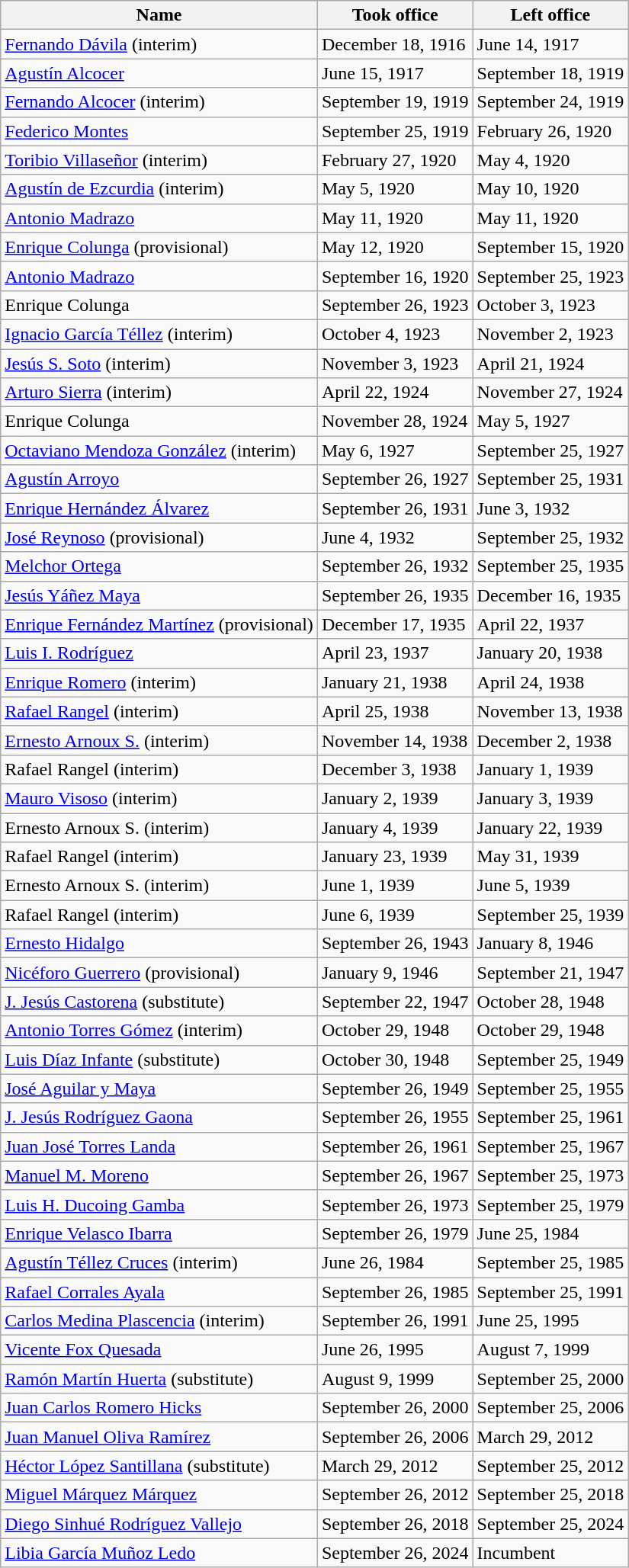<table class="wikitable">
<tr>
<th>Name</th>
<th>Took office</th>
<th>Left office</th>
</tr>
<tr>
<td><a href='#'>Fernando Dávila</a> (interim)</td>
<td>December 18, 1916</td>
<td>June 14, 1917</td>
</tr>
<tr>
<td><a href='#'>Agustín Alcocer</a></td>
<td>June 15, 1917</td>
<td>September 18, 1919</td>
</tr>
<tr>
<td><a href='#'>Fernando Alcocer</a> (interim)</td>
<td>September 19, 1919</td>
<td>September 24, 1919</td>
</tr>
<tr>
<td><a href='#'>Federico Montes</a></td>
<td>September 25, 1919</td>
<td>February 26, 1920</td>
</tr>
<tr>
<td><a href='#'>Toribio Villaseñor</a> (interim)</td>
<td>February 27, 1920</td>
<td>May 4, 1920</td>
</tr>
<tr>
<td><a href='#'>Agustín de Ezcurdia</a> (interim)</td>
<td>May 5, 1920</td>
<td>May 10, 1920</td>
</tr>
<tr>
<td><a href='#'>Antonio Madrazo</a></td>
<td>May 11, 1920</td>
<td>May 11, 1920</td>
</tr>
<tr>
<td><a href='#'>Enrique Colunga</a> (provisional)</td>
<td>May 12, 1920</td>
<td>September 15, 1920</td>
</tr>
<tr>
<td><a href='#'>Antonio Madrazo</a></td>
<td>September 16, 1920</td>
<td>September 25, 1923</td>
</tr>
<tr>
<td>Enrique Colunga</td>
<td>September 26, 1923</td>
<td>October 3, 1923</td>
</tr>
<tr>
<td><a href='#'>Ignacio García Téllez</a> (interim)</td>
<td>October 4, 1923</td>
<td>November 2, 1923</td>
</tr>
<tr>
<td><a href='#'>Jesús S. Soto</a> (interim)</td>
<td>November 3, 1923</td>
<td>April 21, 1924</td>
</tr>
<tr>
<td><a href='#'>Arturo Sierra</a> (interim)</td>
<td>April 22, 1924</td>
<td>November 27, 1924</td>
</tr>
<tr>
<td>Enrique Colunga</td>
<td>November 28, 1924</td>
<td>May 5, 1927</td>
</tr>
<tr>
<td><a href='#'>Octaviano Mendoza González</a> (interim)</td>
<td>May 6, 1927</td>
<td>September 25, 1927</td>
</tr>
<tr>
<td><a href='#'>Agustín Arroyo</a></td>
<td>September 26, 1927</td>
<td>September 25, 1931</td>
</tr>
<tr>
<td><a href='#'>Enrique Hernández Álvarez</a></td>
<td>September 26, 1931</td>
<td>June 3, 1932</td>
</tr>
<tr>
<td><a href='#'>José Reynoso</a> (provisional)</td>
<td>June 4, 1932</td>
<td>September 25, 1932</td>
</tr>
<tr>
<td><a href='#'>Melchor Ortega</a></td>
<td>September 26, 1932</td>
<td>September 25, 1935</td>
</tr>
<tr>
<td><a href='#'>Jesús Yáñez Maya</a></td>
<td>September 26, 1935</td>
<td>December 16, 1935</td>
</tr>
<tr>
<td><a href='#'>Enrique Fernández Martínez</a> (provisional)</td>
<td>December 17, 1935</td>
<td>April 22, 1937</td>
</tr>
<tr>
<td><a href='#'>Luis I. Rodríguez</a></td>
<td>April 23, 1937</td>
<td>January 20, 1938</td>
</tr>
<tr>
<td><a href='#'>Enrique Romero</a> (interim)</td>
<td>January 21, 1938</td>
<td>April 24, 1938</td>
</tr>
<tr>
<td><a href='#'>Rafael Rangel</a> (interim)</td>
<td>April 25, 1938</td>
<td>November 13, 1938</td>
</tr>
<tr>
<td><a href='#'>Ernesto Arnoux S.</a> (interim)</td>
<td>November 14, 1938</td>
<td>December 2, 1938</td>
</tr>
<tr>
<td>Rafael Rangel (interim)</td>
<td>December 3, 1938</td>
<td>January 1, 1939</td>
</tr>
<tr>
<td><a href='#'>Mauro Visoso</a> (interim)</td>
<td>January 2, 1939</td>
<td>January 3, 1939</td>
</tr>
<tr>
<td>Ernesto Arnoux S. (interim)</td>
<td>January 4, 1939</td>
<td>January 22, 1939</td>
</tr>
<tr>
<td>Rafael Rangel (interim)</td>
<td>January 23, 1939</td>
<td>May 31, 1939</td>
</tr>
<tr>
<td>Ernesto Arnoux S. (interim)</td>
<td>June 1, 1939</td>
<td>June 5, 1939</td>
</tr>
<tr>
<td>Rafael Rangel (interim)</td>
<td>June 6, 1939</td>
<td>September 25, 1939</td>
</tr>
<tr>
<td><a href='#'>Ernesto Hidalgo</a></td>
<td>September 26, 1943</td>
<td>January 8, 1946</td>
</tr>
<tr>
<td><a href='#'>Nicéforo Guerrero</a> (provisional)</td>
<td>January 9, 1946</td>
<td>September 21, 1947</td>
</tr>
<tr>
<td><a href='#'>J. Jesús Castorena</a> (substitute)</td>
<td>September 22, 1947</td>
<td>October 28, 1948</td>
</tr>
<tr>
<td><a href='#'>Antonio Torres Gómez</a> (interim)</td>
<td>October 29, 1948</td>
<td>October 29, 1948</td>
</tr>
<tr>
<td><a href='#'>Luis Díaz Infante</a> (substitute)</td>
<td>October 30, 1948</td>
<td>September 25, 1949</td>
</tr>
<tr>
<td><a href='#'>José Aguilar y Maya</a></td>
<td>September 26, 1949</td>
<td>September 25, 1955</td>
</tr>
<tr>
<td><a href='#'>J. Jesús Rodríguez Gaona</a></td>
<td>September 26, 1955</td>
<td>September 25, 1961</td>
</tr>
<tr>
<td><a href='#'>Juan José Torres Landa</a></td>
<td>September 26, 1961</td>
<td>September 25, 1967</td>
</tr>
<tr>
<td><a href='#'>Manuel M. Moreno</a></td>
<td>September 26, 1967</td>
<td>September 25, 1973</td>
</tr>
<tr>
<td><a href='#'>Luis H. Ducoing Gamba</a></td>
<td>September 26, 1973</td>
<td>September 25, 1979</td>
</tr>
<tr>
<td><a href='#'>Enrique Velasco Ibarra</a></td>
<td>September 26, 1979</td>
<td>June 25, 1984</td>
</tr>
<tr>
<td><a href='#'>Agustín Téllez Cruces</a> (interim)</td>
<td>June 26, 1984</td>
<td>September 25, 1985</td>
</tr>
<tr>
<td><a href='#'>Rafael Corrales Ayala</a></td>
<td>September 26, 1985</td>
<td>September 25, 1991</td>
</tr>
<tr>
<td><a href='#'>Carlos Medina Plascencia</a> (interim)</td>
<td>September 26, 1991</td>
<td>June 25, 1995</td>
</tr>
<tr>
<td><a href='#'>Vicente Fox Quesada</a></td>
<td>June 26, 1995</td>
<td>August 7, 1999</td>
</tr>
<tr>
<td><a href='#'>Ramón Martín Huerta</a> (substitute)</td>
<td>August 9, 1999</td>
<td>September 25, 2000</td>
</tr>
<tr>
<td><a href='#'>Juan Carlos Romero Hicks</a></td>
<td>September 26, 2000</td>
<td>September 25, 2006</td>
</tr>
<tr>
<td><a href='#'>Juan Manuel Oliva Ramírez</a></td>
<td>September 26, 2006</td>
<td>March 29, 2012</td>
</tr>
<tr>
<td><a href='#'>Héctor López Santillana</a> (substitute)</td>
<td>March 29, 2012</td>
<td>September 25, 2012</td>
</tr>
<tr>
<td><a href='#'>Miguel Márquez Márquez</a></td>
<td>September 26, 2012</td>
<td>September 25, 2018</td>
</tr>
<tr>
<td><a href='#'>Diego Sinhué Rodríguez Vallejo</a></td>
<td>September 26, 2018</td>
<td>September 25, 2024</td>
</tr>
<tr>
<td><a href='#'>Libia García Muñoz Ledo</a></td>
<td>September 26, 2024</td>
<td>Incumbent</td>
</tr>
</table>
